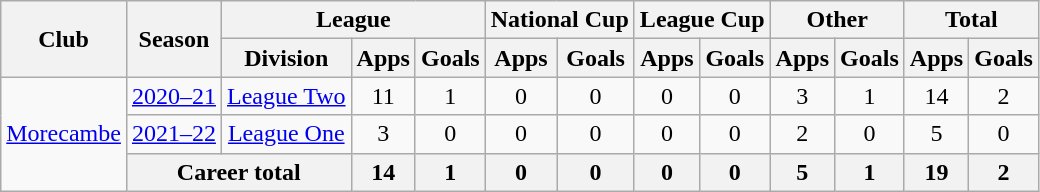<table class="wikitable" style="text-align: center">
<tr>
<th rowspan="2">Club</th>
<th rowspan="2">Season</th>
<th colspan="3">League</th>
<th colspan="2">National Cup</th>
<th colspan="2">League Cup</th>
<th colspan="2">Other</th>
<th colspan="2">Total</th>
</tr>
<tr>
<th>Division</th>
<th>Apps</th>
<th>Goals</th>
<th>Apps</th>
<th>Goals</th>
<th>Apps</th>
<th>Goals</th>
<th>Apps</th>
<th>Goals</th>
<th>Apps</th>
<th>Goals</th>
</tr>
<tr>
<td rowspan="3"><a href='#'>Morecambe</a></td>
<td><a href='#'>2020–21</a></td>
<td><a href='#'>League Two</a></td>
<td>11</td>
<td>1</td>
<td>0</td>
<td>0</td>
<td>0</td>
<td>0</td>
<td>3</td>
<td>1</td>
<td>14</td>
<td>2</td>
</tr>
<tr>
<td><a href='#'>2021–22</a></td>
<td><a href='#'>League One</a></td>
<td>3</td>
<td>0</td>
<td>0</td>
<td>0</td>
<td>0</td>
<td>0</td>
<td>2</td>
<td>0</td>
<td>5</td>
<td>0</td>
</tr>
<tr>
<th colspan="2">Career total</th>
<th>14</th>
<th>1</th>
<th>0</th>
<th>0</th>
<th>0</th>
<th>0</th>
<th>5</th>
<th>1</th>
<th>19</th>
<th>2</th>
</tr>
</table>
